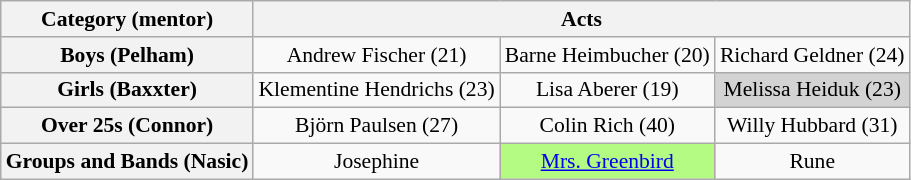<table class="wikitable" style="font-size:90%; text-align:center">
<tr>
<th>Category (mentor)</th>
<th colspan="3">Acts</th>
</tr>
<tr>
<th>Boys (Pelham)</th>
<td>Andrew Fischer (21)</td>
<td>Barne Heimbucher (20)</td>
<td>Richard Geldner (24)</td>
</tr>
<tr>
<th>Girls (Baxxter)</th>
<td>Klementine Hendrichs (23)</td>
<td>Lisa Aberer (19)</td>
<td bgcolor=lightgrey>Melissa Heiduk (23)</td>
</tr>
<tr>
<th>Over 25s (Connor)</th>
<td>Björn Paulsen (27)</td>
<td>Colin Rich (40)</td>
<td>Willy Hubbard (31)</td>
</tr>
<tr>
<th>Groups and Bands (Nasic)</th>
<td>Josephine</td>
<td bgcolor=#B4FB84><a href='#'>Mrs. Greenbird</a></td>
<td>Rune</td>
</tr>
</table>
